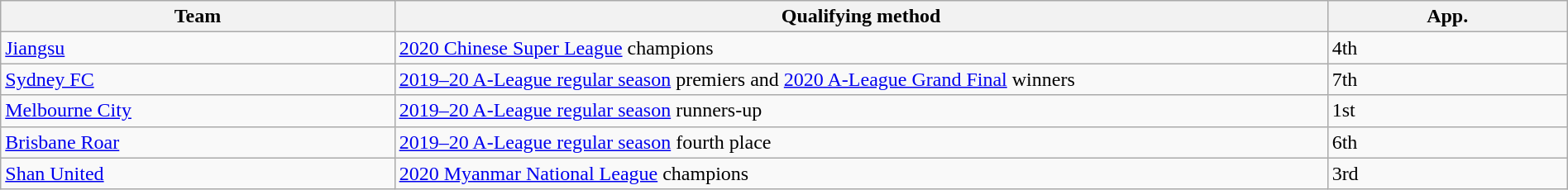<table class="wikitable" style="table-layout:fixed;width:100%;">
<tr>
<th width=25%>Team</th>
<th width=60%>Qualifying method</th>
<th width=15%>App. </th>
</tr>
<tr>
<td> <a href='#'>Jiangsu</a></td>
<td><a href='#'>2020 Chinese Super League</a> champions</td>
<td>4th </td>
</tr>
<tr>
<td> <a href='#'>Sydney FC</a></td>
<td><a href='#'>2019–20 A-League regular season</a> premiers and <a href='#'>2020 A-League Grand Final</a> winners</td>
<td>7th </td>
</tr>
<tr>
<td> <a href='#'>Melbourne City</a></td>
<td><a href='#'>2019–20 A-League regular season</a> runners-up</td>
<td>1st</td>
</tr>
<tr>
<td> <a href='#'>Brisbane Roar</a></td>
<td><a href='#'>2019–20 A-League regular season</a> fourth place</td>
<td>6th </td>
</tr>
<tr>
<td> <a href='#'>Shan United</a></td>
<td><a href='#'>2020 Myanmar National League</a> champions</td>
<td>3rd </td>
</tr>
</table>
